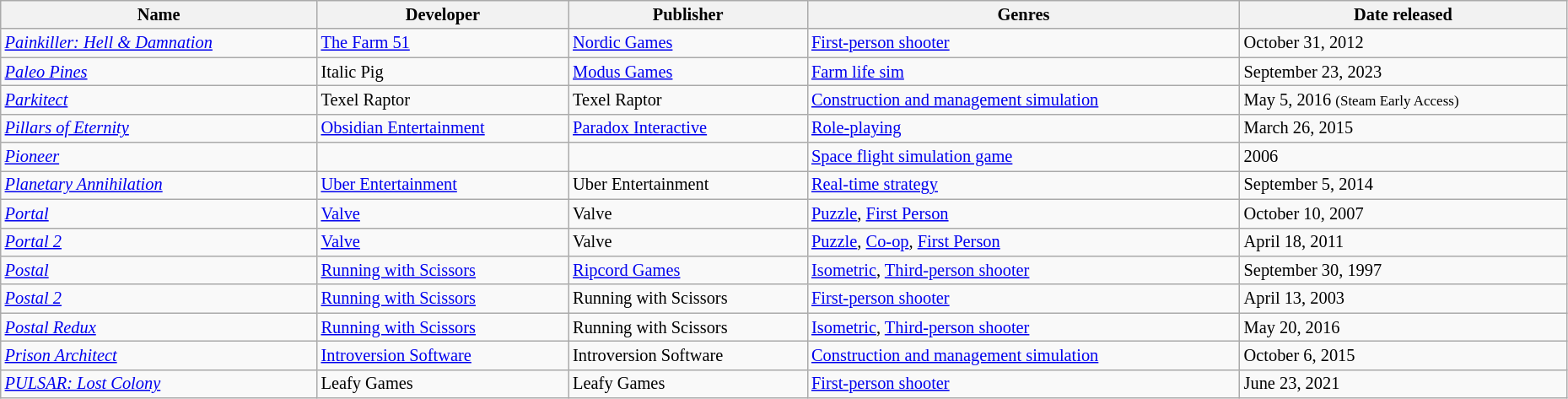<table class="wikitable sortable" style="font-size:85%; width:98%">
<tr>
<th>Name</th>
<th>Developer</th>
<th>Publisher</th>
<th>Genres</th>
<th>Date released</th>
</tr>
<tr>
<td><em><a href='#'>Painkiller: Hell & Damnation</a></em></td>
<td><a href='#'>The Farm 51</a></td>
<td><a href='#'>Nordic Games</a></td>
<td><a href='#'>First-person shooter</a></td>
<td>October 31, 2012</td>
</tr>
<tr>
<td><em><a href='#'>Paleo Pines</a></em></td>
<td>Italic Pig</td>
<td><a href='#'>Modus Games</a></td>
<td><a href='#'>Farm life sim</a></td>
<td>September 23, 2023</td>
</tr>
<tr>
<td><em><a href='#'>Parkitect</a></em></td>
<td>Texel Raptor</td>
<td>Texel Raptor</td>
<td><a href='#'>Construction and management simulation</a></td>
<td>May 5, 2016 <small>(Steam Early Access)</small></td>
</tr>
<tr>
<td><em><a href='#'>Pillars of Eternity</a></em></td>
<td><a href='#'>Obsidian Entertainment</a></td>
<td><a href='#'>Paradox Interactive</a></td>
<td><a href='#'>Role-playing</a></td>
<td>March 26, 2015</td>
</tr>
<tr>
<td><em><a href='#'>Pioneer</a></em></td>
<td></td>
<td></td>
<td><a href='#'>Space flight simulation game</a></td>
<td>2006</td>
</tr>
<tr>
<td><em><a href='#'>Planetary Annihilation</a></em></td>
<td><a href='#'>Uber Entertainment</a></td>
<td>Uber Entertainment</td>
<td><a href='#'>Real-time strategy</a></td>
<td>September 5, 2014</td>
</tr>
<tr>
<td><em><a href='#'>Portal</a></em></td>
<td><a href='#'>Valve</a></td>
<td>Valve</td>
<td><a href='#'>Puzzle</a>, <a href='#'>First Person</a></td>
<td>October 10, 2007</td>
</tr>
<tr>
<td><em><a href='#'>Portal 2</a></em></td>
<td><a href='#'>Valve</a></td>
<td>Valve</td>
<td><a href='#'>Puzzle</a>, <a href='#'>Co-op</a>, <a href='#'>First Person</a></td>
<td>April 18, 2011</td>
</tr>
<tr>
<td><em><a href='#'>Postal</a></em></td>
<td><a href='#'>Running with Scissors</a></td>
<td><a href='#'>Ripcord Games</a></td>
<td><a href='#'>Isometric</a>, <a href='#'>Third-person shooter</a></td>
<td>September 30, 1997</td>
</tr>
<tr>
<td><em><a href='#'>Postal 2</a></em></td>
<td><a href='#'>Running with Scissors</a></td>
<td>Running with Scissors</td>
<td><a href='#'>First-person shooter</a></td>
<td>April 13, 2003</td>
</tr>
<tr>
<td><em><a href='#'>Postal Redux</a></em></td>
<td><a href='#'>Running with Scissors</a></td>
<td>Running with Scissors</td>
<td><a href='#'>Isometric</a>, <a href='#'>Third-person shooter</a></td>
<td>May 20, 2016</td>
</tr>
<tr>
<td><em><a href='#'>Prison Architect</a></em></td>
<td><a href='#'>Introversion Software</a></td>
<td>Introversion Software</td>
<td><a href='#'>Construction and management simulation</a></td>
<td>October 6, 2015</td>
</tr>
<tr>
<td><em><a href='#'>PULSAR: Lost Colony</a></em></td>
<td>Leafy Games</td>
<td>Leafy Games</td>
<td><a href='#'>First-person shooter</a></td>
<td>June 23, 2021</td>
</tr>
</table>
